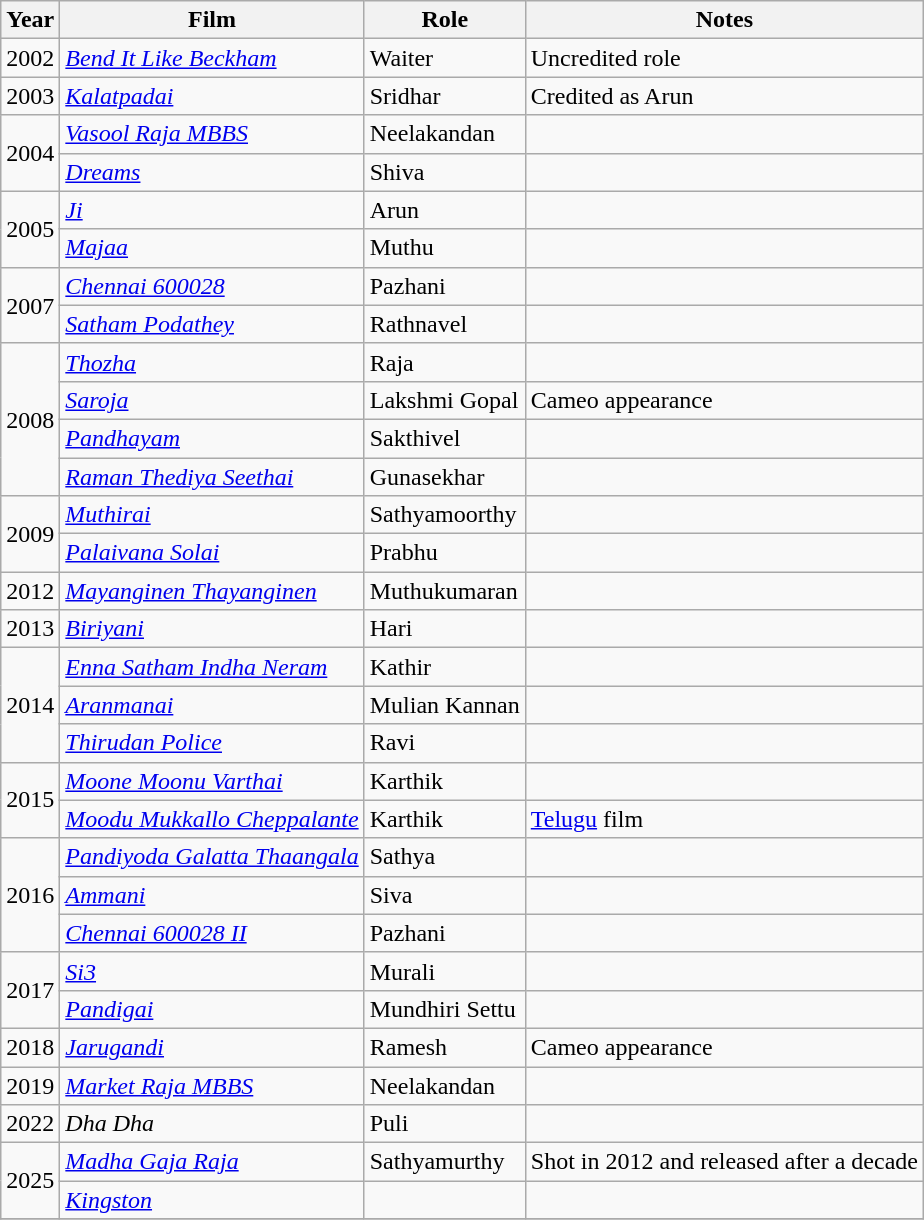<table class="wikitable">
<tr>
<th>Year</th>
<th>Film</th>
<th>Role</th>
<th>Notes</th>
</tr>
<tr>
<td>2002</td>
<td><em><a href='#'>Bend It Like Beckham</a></em></td>
<td>Waiter</td>
<td>Uncredited role</td>
</tr>
<tr>
<td>2003</td>
<td><em><a href='#'>Kalatpadai</a></em></td>
<td>Sridhar</td>
<td>Credited as Arun</td>
</tr>
<tr>
<td rowspan=2>2004</td>
<td><em><a href='#'>Vasool Raja MBBS</a></em></td>
<td>Neelakandan</td>
<td></td>
</tr>
<tr>
<td><em><a href='#'>Dreams</a></em></td>
<td>Shiva</td>
<td></td>
</tr>
<tr>
<td rowspan=2>2005</td>
<td><em><a href='#'>Ji</a></em></td>
<td>Arun</td>
<td></td>
</tr>
<tr>
<td><em><a href='#'>Majaa</a></em></td>
<td>Muthu</td>
<td></td>
</tr>
<tr>
<td rowspan=2>2007</td>
<td><em><a href='#'>Chennai 600028</a></em></td>
<td>Pazhani</td>
<td></td>
</tr>
<tr>
<td><em><a href='#'>Satham Podathey</a></em></td>
<td>Rathnavel</td>
<td></td>
</tr>
<tr>
<td rowspan=4>2008</td>
<td><em><a href='#'>Thozha</a></em></td>
<td>Raja</td>
<td></td>
</tr>
<tr>
<td><em><a href='#'>Saroja</a></em></td>
<td>Lakshmi Gopal</td>
<td>Cameo appearance</td>
</tr>
<tr>
<td><em><a href='#'>Pandhayam</a></em></td>
<td>Sakthivel</td>
<td></td>
</tr>
<tr>
<td><em><a href='#'>Raman Thediya Seethai</a></em></td>
<td>Gunasekhar</td>
<td></td>
</tr>
<tr>
<td rowspan=2>2009</td>
<td><em><a href='#'>Muthirai</a></em></td>
<td>Sathyamoorthy</td>
<td></td>
</tr>
<tr>
<td><em><a href='#'>Palaivana Solai</a></em></td>
<td>Prabhu</td>
<td></td>
</tr>
<tr>
<td>2012</td>
<td><em><a href='#'>Mayanginen Thayanginen</a></em></td>
<td>Muthukumaran</td>
<td></td>
</tr>
<tr>
<td>2013</td>
<td><em><a href='#'>Biriyani</a></em></td>
<td>Hari</td>
<td></td>
</tr>
<tr>
<td rowspan=3>2014</td>
<td><em><a href='#'>Enna Satham Indha Neram</a></em></td>
<td>Kathir</td>
<td></td>
</tr>
<tr>
<td><em><a href='#'>Aranmanai</a></em></td>
<td>Mulian Kannan</td>
<td></td>
</tr>
<tr>
<td><em><a href='#'>Thirudan Police</a></em></td>
<td>Ravi</td>
<td></td>
</tr>
<tr>
<td rowspan=2>2015</td>
<td><em><a href='#'>Moone Moonu Varthai</a></em></td>
<td>Karthik</td>
<td></td>
</tr>
<tr>
<td><em><a href='#'>Moodu Mukkallo Cheppalante</a></em></td>
<td>Karthik</td>
<td><a href='#'>Telugu</a> film</td>
</tr>
<tr>
<td rowspan=3>2016</td>
<td><em><a href='#'>Pandiyoda Galatta Thaangala</a></em></td>
<td>Sathya</td>
<td></td>
</tr>
<tr>
<td><em><a href='#'>Ammani</a></em></td>
<td>Siva</td>
<td></td>
</tr>
<tr>
<td><em><a href='#'>Chennai 600028 II</a></em></td>
<td>Pazhani</td>
<td></td>
</tr>
<tr>
<td rowspan=2>2017</td>
<td><em><a href='#'>Si3</a></em></td>
<td>Murali</td>
<td></td>
</tr>
<tr>
<td><em><a href='#'>Pandigai</a></em></td>
<td>Mundhiri Settu</td>
<td></td>
</tr>
<tr>
<td>2018</td>
<td><em><a href='#'>Jarugandi</a></em></td>
<td>Ramesh</td>
<td>Cameo appearance</td>
</tr>
<tr>
<td>2019</td>
<td><em><a href='#'>Market Raja MBBS</a></em></td>
<td>Neelakandan</td>
<td></td>
</tr>
<tr>
<td>2022</td>
<td><em>Dha Dha</em></td>
<td>Puli</td>
<td></td>
</tr>
<tr>
<td rowspan=2>2025</td>
<td><em><a href='#'>Madha Gaja Raja</a></em></td>
<td>Sathyamurthy</td>
<td>Shot in 2012 and released after a decade</td>
</tr>
<tr>
<td><em><a href='#'>Kingston</a></em></td>
<td></td>
<td></td>
</tr>
<tr>
</tr>
</table>
